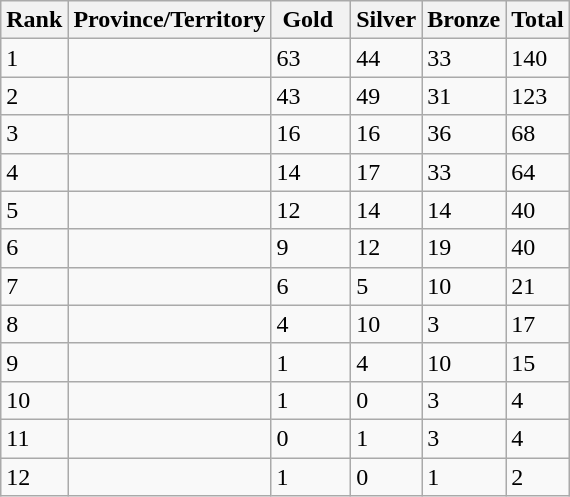<table class="wikitable">
<tr>
<th><strong>Rank</strong></th>
<th><strong>Province/Territory</strong></th>
<th bgcolor="gold"><strong> Gold  </strong></th>
<th bgcolor="silver"><strong>Silver</strong></th>
<th bgcolor="CC9966"><strong>Bronze</strong></th>
<th><strong>Total</strong></th>
</tr>
<tr>
<td>1</td>
<td></td>
<td>63</td>
<td>44</td>
<td>33</td>
<td>140</td>
</tr>
<tr>
<td>2</td>
<td></td>
<td>43</td>
<td>49</td>
<td>31</td>
<td>123</td>
</tr>
<tr>
<td>3</td>
<td></td>
<td>16</td>
<td>16</td>
<td>36</td>
<td>68</td>
</tr>
<tr>
<td>4</td>
<td></td>
<td>14</td>
<td>17</td>
<td>33</td>
<td>64</td>
</tr>
<tr>
<td>5</td>
<td></td>
<td>12</td>
<td>14</td>
<td>14</td>
<td>40</td>
</tr>
<tr>
<td>6</td>
<td></td>
<td>9</td>
<td>12</td>
<td>19</td>
<td>40</td>
</tr>
<tr>
<td>7</td>
<td></td>
<td>6</td>
<td>5</td>
<td>10</td>
<td>21</td>
</tr>
<tr>
<td>8</td>
<td></td>
<td>4</td>
<td>10</td>
<td>3</td>
<td>17</td>
</tr>
<tr>
<td>9</td>
<td></td>
<td>1</td>
<td>4</td>
<td>10</td>
<td>15</td>
</tr>
<tr>
<td>10</td>
<td><strong></strong></td>
<td>1</td>
<td>0</td>
<td>3</td>
<td>4</td>
</tr>
<tr>
<td>11</td>
<td></td>
<td>0</td>
<td>1</td>
<td>3</td>
<td>4</td>
</tr>
<tr>
<td>12</td>
<td></td>
<td>1</td>
<td>0</td>
<td>1</td>
<td>2</td>
</tr>
</table>
